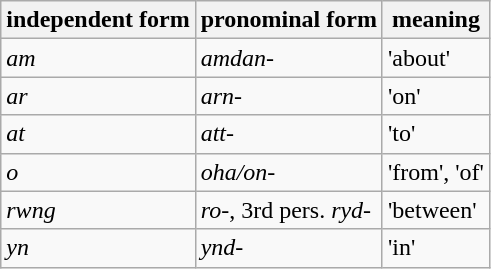<table class="wikitable">
<tr>
<th>independent form</th>
<th>pronominal form</th>
<th>meaning</th>
</tr>
<tr>
<td><em>am</em></td>
<td><em>amdan-</em></td>
<td>'about'</td>
</tr>
<tr>
<td><em>ar</em></td>
<td><em>arn-</em></td>
<td>'on'</td>
</tr>
<tr>
<td><em>at</em></td>
<td><em>att-</em></td>
<td>'to'</td>
</tr>
<tr>
<td><em>o</em></td>
<td><em>oha/on-</em></td>
<td>'from', 'of'</td>
</tr>
<tr>
<td><em>rwng</em> </td>
<td><em>ro</em>-, 3rd pers. <em>ryd</em>-</td>
<td>'between'</td>
</tr>
<tr>
<td><em>yn</em></td>
<td><em>ynd-</em> </td>
<td>'in'</td>
</tr>
</table>
